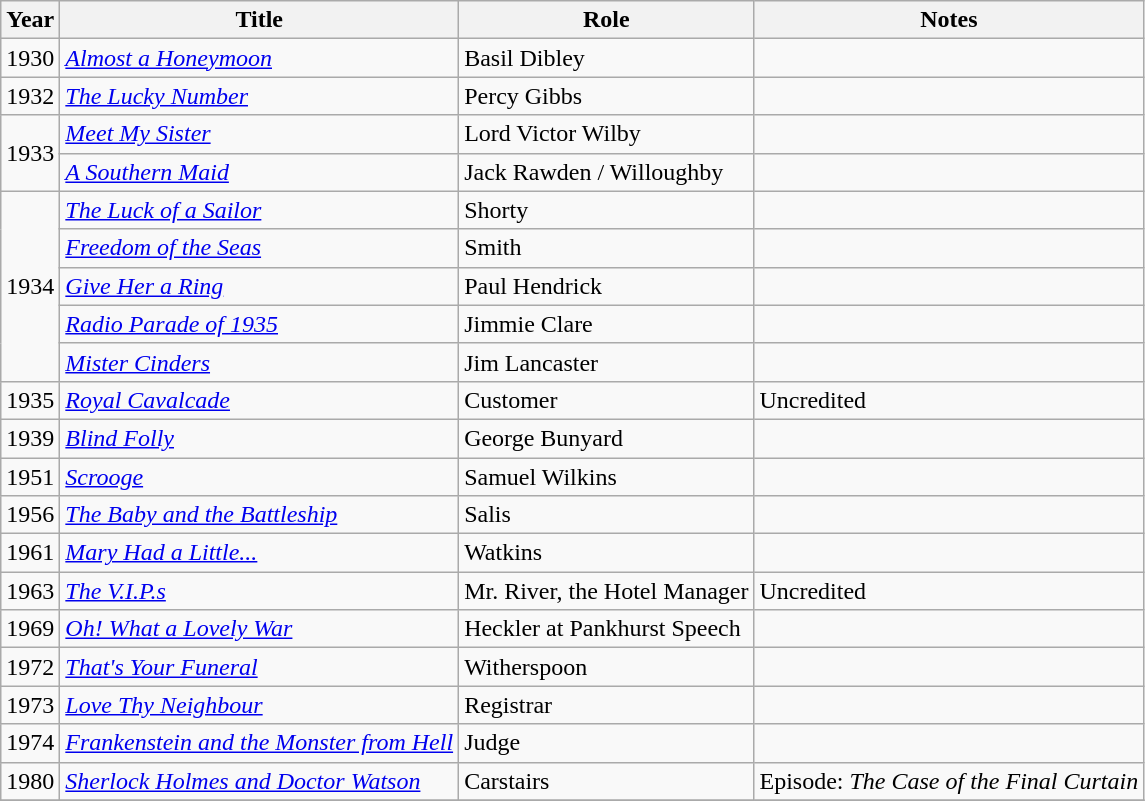<table class="wikitable">
<tr>
<th>Year</th>
<th>Title</th>
<th>Role</th>
<th>Notes</th>
</tr>
<tr>
<td>1930</td>
<td><em><a href='#'>Almost a Honeymoon</a></em></td>
<td>Basil Dibley</td>
<td></td>
</tr>
<tr>
<td>1932</td>
<td><em><a href='#'>The Lucky Number</a></em></td>
<td>Percy Gibbs</td>
<td></td>
</tr>
<tr>
<td rowspan=2>1933</td>
<td><em><a href='#'>Meet My Sister</a></em></td>
<td>Lord Victor Wilby</td>
<td></td>
</tr>
<tr>
<td><em><a href='#'>A Southern Maid</a></em></td>
<td>Jack Rawden / Willoughby</td>
<td></td>
</tr>
<tr>
<td rowspan=5>1934</td>
<td><em><a href='#'>The Luck of a Sailor</a></em></td>
<td>Shorty</td>
<td></td>
</tr>
<tr>
<td><em><a href='#'>Freedom of the Seas</a></em></td>
<td>Smith</td>
<td></td>
</tr>
<tr>
<td><em><a href='#'>Give Her a Ring</a></em></td>
<td>Paul Hendrick</td>
<td></td>
</tr>
<tr>
<td><em><a href='#'>Radio Parade of 1935</a></em></td>
<td>Jimmie Clare</td>
<td></td>
</tr>
<tr>
<td><em><a href='#'>Mister Cinders</a></em></td>
<td>Jim Lancaster</td>
<td></td>
</tr>
<tr>
<td>1935</td>
<td><em><a href='#'>Royal Cavalcade</a></em></td>
<td>Customer</td>
<td>Uncredited</td>
</tr>
<tr>
<td>1939</td>
<td><em><a href='#'>Blind Folly</a></em></td>
<td>George Bunyard</td>
<td></td>
</tr>
<tr>
<td>1951</td>
<td><em><a href='#'>Scrooge</a></em></td>
<td>Samuel Wilkins</td>
<td></td>
</tr>
<tr>
<td>1956</td>
<td><em><a href='#'>The Baby and the Battleship</a></em></td>
<td>Salis</td>
<td></td>
</tr>
<tr>
<td>1961</td>
<td><em><a href='#'>Mary Had a Little...</a></em></td>
<td>Watkins</td>
<td></td>
</tr>
<tr>
<td>1963</td>
<td><em><a href='#'>The V.I.P.s</a></em></td>
<td>Mr. River, the Hotel Manager</td>
<td>Uncredited</td>
</tr>
<tr>
<td>1969</td>
<td><em><a href='#'>Oh! What a Lovely War</a></em></td>
<td>Heckler at Pankhurst Speech</td>
<td></td>
</tr>
<tr>
<td>1972</td>
<td><em><a href='#'>That's Your Funeral</a></em></td>
<td>Witherspoon</td>
<td></td>
</tr>
<tr>
<td>1973</td>
<td><em><a href='#'>Love Thy Neighbour</a></em></td>
<td>Registrar</td>
<td></td>
</tr>
<tr>
<td>1974</td>
<td><em><a href='#'>Frankenstein and the Monster from Hell</a></em></td>
<td>Judge</td>
<td></td>
</tr>
<tr>
<td>1980</td>
<td><em><a href='#'>Sherlock Holmes and Doctor Watson</a></em></td>
<td>Carstairs</td>
<td>Episode: <em>The Case of the Final Curtain</em></td>
</tr>
<tr>
</tr>
</table>
